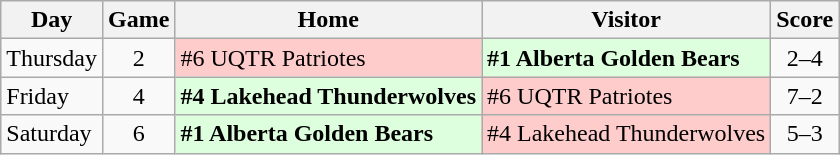<table class="wikitable">
<tr>
<th>Day</th>
<th>Game</th>
<th>Home</th>
<th>Visitor</th>
<th>Score</th>
</tr>
<tr>
<td>Thursday</td>
<td style="text-align:center">2</td>
<td style="background:#ffcccc">#6 UQTR Patriotes</td>
<td style="background:#ddffdd"><strong>#1 Alberta Golden Bears</strong></td>
<td style="text-align:center">2–4</td>
</tr>
<tr>
<td>Friday</td>
<td style="text-align:center">4</td>
<td style="background:#ddffdd"><strong>#4 Lakehead Thunderwolves</strong></td>
<td style="background:#ffcccc">#6 UQTR Patriotes</td>
<td style="text-align:center">7–2</td>
</tr>
<tr>
<td>Saturday</td>
<td style="text-align:center">6</td>
<td style="background:#ddffdd"><strong>#1 Alberta Golden Bears</strong></td>
<td style="background:#ffcccc">#4 Lakehead Thunderwolves</td>
<td style="text-align:center">5–3</td>
</tr>
</table>
